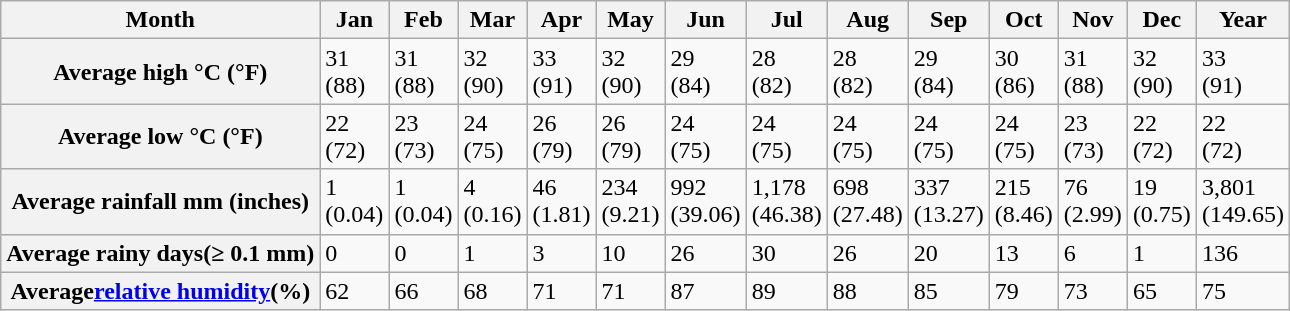<table class="wikitable">
<tr>
<th>Month</th>
<th>Jan</th>
<th>Feb</th>
<th>Mar</th>
<th>Apr</th>
<th>May</th>
<th>Jun</th>
<th>Jul</th>
<th>Aug</th>
<th>Sep</th>
<th>Oct</th>
<th>Nov</th>
<th>Dec</th>
<th>Year</th>
</tr>
<tr>
<th>Average high °C (°F)</th>
<td>31<br>(88)</td>
<td>31<br>(88)</td>
<td>32<br>(90)</td>
<td>33<br>(91)</td>
<td>32<br>(90)</td>
<td>29<br>(84)</td>
<td>28<br>(82)</td>
<td>28<br>(82)</td>
<td>29<br>(84)</td>
<td>30<br>(86)</td>
<td>31<br>(88)</td>
<td>32<br>(90)</td>
<td>33<br>(91)</td>
</tr>
<tr>
<th>Average low °C (°F)</th>
<td>22<br>(72)</td>
<td>23<br>(73)</td>
<td>24<br>(75)</td>
<td>26<br>(79)</td>
<td>26<br>(79)</td>
<td>24<br>(75)</td>
<td>24<br>(75)</td>
<td>24<br>(75)</td>
<td>24<br>(75)</td>
<td>24<br>(75)</td>
<td>23<br>(73)</td>
<td>22<br>(72)</td>
<td>22<br>(72)</td>
</tr>
<tr>
<th>Average rainfall mm (inches)</th>
<td>1<br>(0.04)</td>
<td>1<br>(0.04)</td>
<td>4<br>(0.16)</td>
<td>46<br>(1.81)</td>
<td>234<br>(9.21)</td>
<td>992<br>(39.06)</td>
<td>1,178<br>(46.38)</td>
<td>698<br>(27.48)</td>
<td>337<br>(13.27)</td>
<td>215<br>(8.46)</td>
<td>76<br>(2.99)</td>
<td>19<br>(0.75)</td>
<td>3,801<br>(149.65)</td>
</tr>
<tr>
<th>Average rainy days(≥ 0.1 mm)</th>
<td>0</td>
<td>0</td>
<td>1</td>
<td>3</td>
<td>10</td>
<td>26</td>
<td>30</td>
<td>26</td>
<td>20</td>
<td>13</td>
<td>6</td>
<td>1</td>
<td>136</td>
</tr>
<tr>
<th>Average<a href='#'>relative humidity</a>(%)</th>
<td>62</td>
<td>66</td>
<td>68</td>
<td>71</td>
<td>71</td>
<td>87</td>
<td>89</td>
<td>88</td>
<td>85</td>
<td>79</td>
<td>73</td>
<td>65</td>
<td>75</td>
</tr>
</table>
